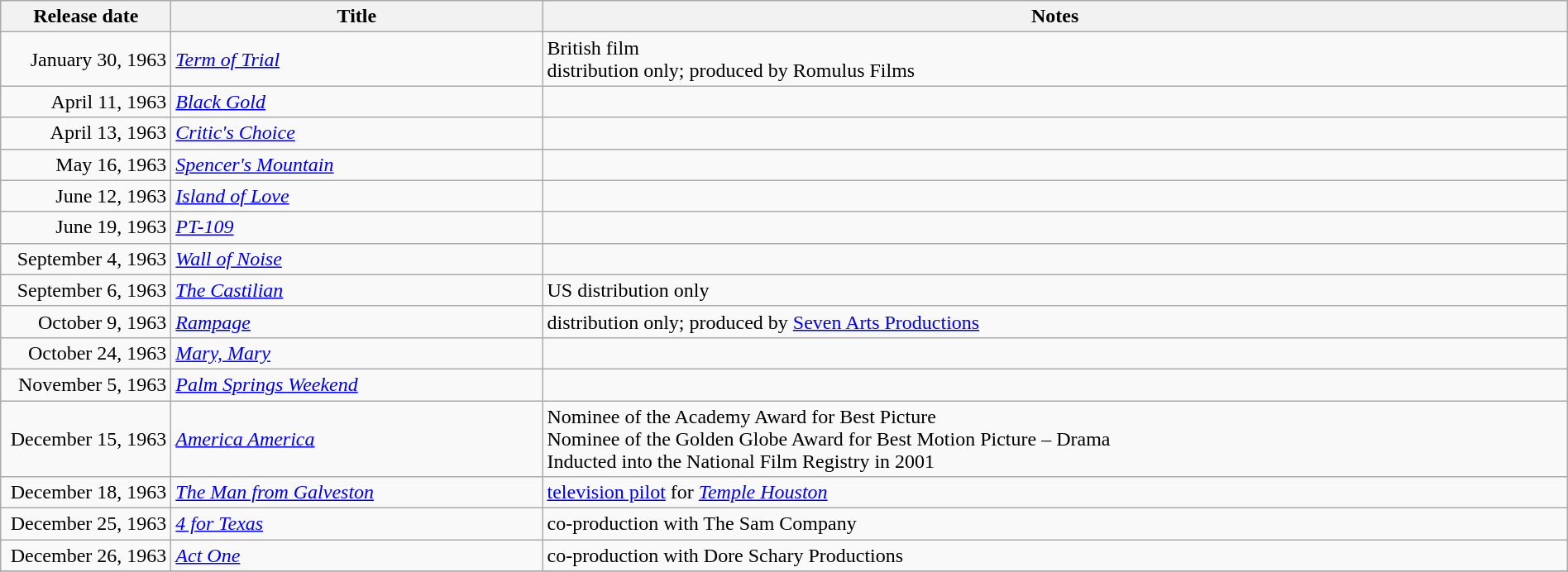<table class="wikitable sortable" style="width:100%;">
<tr>
<th scope="col" style="width:130px;">Release date</th>
<th>Title</th>
<th>Notes</th>
</tr>
<tr>
<td style="text-align:right;">January 30, 1963</td>
<td><em><a href='#'>Term of Trial</a></em></td>
<td>British film<br>distribution only; produced by Romulus Films</td>
</tr>
<tr>
<td style="text-align:right;">April 11, 1963</td>
<td><em><a href='#'>Black Gold</a></em></td>
<td></td>
</tr>
<tr>
<td style="text-align:right;">April 13, 1963</td>
<td><em><a href='#'>Critic's Choice</a></em></td>
<td></td>
</tr>
<tr>
<td style="text-align:right;">May 16, 1963</td>
<td><em><a href='#'>Spencer's Mountain</a></em></td>
<td></td>
</tr>
<tr>
<td style="text-align:right;">June 12, 1963</td>
<td><em><a href='#'>Island of Love</a></em></td>
<td></td>
</tr>
<tr>
<td style="text-align:right;">June 19, 1963</td>
<td><em><a href='#'>PT-109</a></em></td>
<td></td>
</tr>
<tr>
<td style="text-align:right;">September 4, 1963</td>
<td><em><a href='#'>Wall of Noise</a></em></td>
<td></td>
</tr>
<tr>
<td style="text-align:right;">September 6, 1963</td>
<td><em><a href='#'>The Castilian</a></em></td>
<td>US distribution only</td>
</tr>
<tr>
<td style="text-align:right;">October 9, 1963</td>
<td><em><a href='#'>Rampage</a></em></td>
<td>distribution only; produced by <a href='#'>Seven Arts Productions</a></td>
</tr>
<tr>
<td style="text-align:right;">October 24, 1963</td>
<td><em><a href='#'>Mary, Mary</a></em></td>
<td></td>
</tr>
<tr>
<td style="text-align:right;">November 5, 1963</td>
<td><em><a href='#'>Palm Springs Weekend</a></em></td>
<td></td>
</tr>
<tr>
<td style="text-align:right;">December 15, 1963</td>
<td><em><a href='#'>America America</a></em></td>
<td>Nominee of the Academy Award for Best Picture<br>Nominee of the Golden Globe Award for Best Motion Picture – Drama<br>Inducted into the National Film Registry in 2001</td>
</tr>
<tr>
<td style="text-align:right;">December 18, 1963</td>
<td><em><a href='#'>The Man from Galveston</a></em></td>
<td><a href='#'>television pilot</a> for <em><a href='#'>Temple Houston</a></em></td>
</tr>
<tr>
<td style="text-align:right;">December 25, 1963</td>
<td><em><a href='#'>4 for Texas</a></em></td>
<td>co-production with The Sam Company</td>
</tr>
<tr>
<td style="text-align:right;">December 26, 1963</td>
<td><em><a href='#'>Act One</a></em></td>
<td>co-production with Dore Schary Productions</td>
</tr>
<tr>
</tr>
</table>
